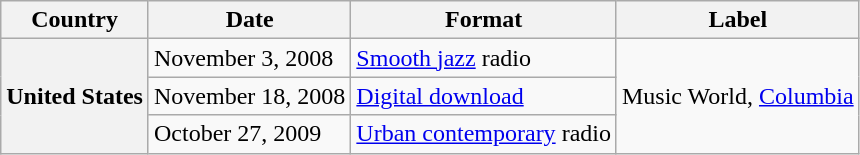<table class="wikitable plainrowheaders">
<tr>
<th scope="col">Country</th>
<th scope="col">Date</th>
<th scope="col">Format</th>
<th scope="col">Label</th>
</tr>
<tr>
<th scope="row" rowspan="3">United States</th>
<td>November 3, 2008</td>
<td><a href='#'>Smooth jazz</a> radio</td>
<td rowspan="3">Music World, <a href='#'>Columbia</a></td>
</tr>
<tr>
<td>November 18, 2008</td>
<td><a href='#'>Digital download</a></td>
</tr>
<tr>
<td>October 27, 2009</td>
<td><a href='#'>Urban contemporary</a> radio</td>
</tr>
</table>
